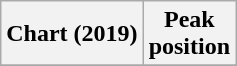<table class="wikitable plainrowheaders" style="text-align:center">
<tr>
<th scope="col">Chart (2019)</th>
<th scope="col">Peak<br>position</th>
</tr>
<tr>
</tr>
</table>
